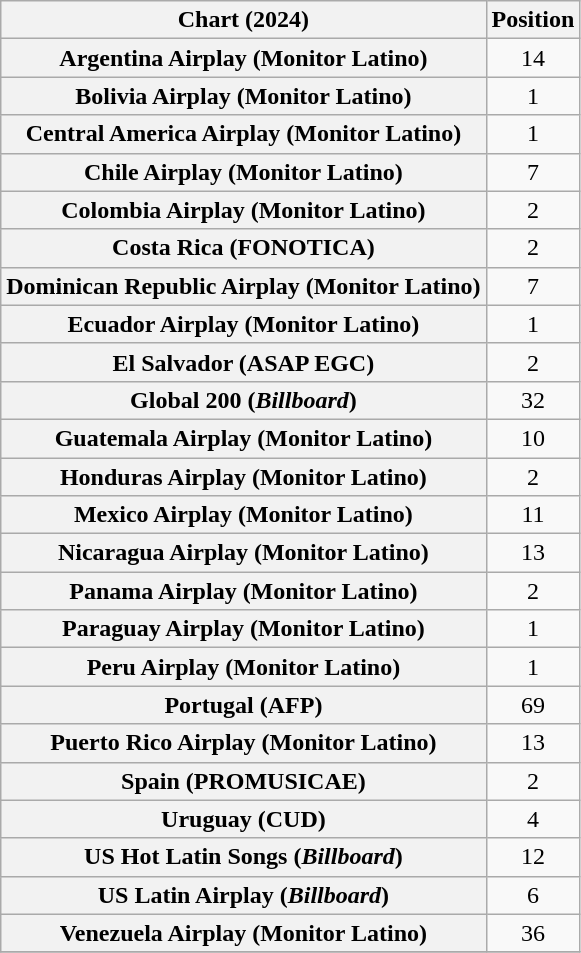<table class="wikitable sortable plainrowheaders" style="text-align:center">
<tr>
<th scope="col">Chart (2024)</th>
<th scope="col">Position</th>
</tr>
<tr>
<th scope="row">Argentina Airplay (Monitor Latino)</th>
<td>14</td>
</tr>
<tr>
<th scope="row">Bolivia Airplay (Monitor Latino)</th>
<td>1</td>
</tr>
<tr>
<th scope="row">Central America Airplay (Monitor Latino)</th>
<td>1</td>
</tr>
<tr>
<th scope="row">Chile Airplay (Monitor Latino)</th>
<td>7</td>
</tr>
<tr>
<th scope="row">Colombia Airplay (Monitor Latino)</th>
<td>2</td>
</tr>
<tr>
<th scope="row">Costa Rica (FONOTICA)</th>
<td>2</td>
</tr>
<tr>
<th scope="row">Dominican Republic Airplay (Monitor Latino)</th>
<td>7</td>
</tr>
<tr>
<th scope="row">Ecuador Airplay (Monitor Latino)</th>
<td>1</td>
</tr>
<tr>
<th scope="row">El Salvador (ASAP EGC)</th>
<td>2</td>
</tr>
<tr>
<th scope="row">Global 200 (<em>Billboard</em>)</th>
<td>32</td>
</tr>
<tr>
<th scope="row">Guatemala Airplay (Monitor Latino)</th>
<td>10</td>
</tr>
<tr>
<th scope="row">Honduras Airplay (Monitor Latino)</th>
<td>2</td>
</tr>
<tr>
<th scope="row">Mexico Airplay (Monitor Latino)</th>
<td>11</td>
</tr>
<tr>
<th scope="row">Nicaragua Airplay (Monitor Latino)</th>
<td>13</td>
</tr>
<tr>
<th scope="row">Panama Airplay (Monitor Latino)</th>
<td>2</td>
</tr>
<tr>
<th scope="row">Paraguay Airplay (Monitor Latino)</th>
<td>1</td>
</tr>
<tr>
<th scope="row">Peru Airplay (Monitor Latino)</th>
<td>1</td>
</tr>
<tr>
<th scope="row">Portugal (AFP)</th>
<td>69</td>
</tr>
<tr>
<th scope="row">Puerto Rico Airplay (Monitor Latino)</th>
<td>13</td>
</tr>
<tr>
<th scope="row">Spain (PROMUSICAE)</th>
<td>2</td>
</tr>
<tr>
<th scope="row">Uruguay (CUD)</th>
<td>4</td>
</tr>
<tr>
<th scope="row">US Hot Latin Songs (<em>Billboard</em>)</th>
<td>12</td>
</tr>
<tr>
<th scope="row">US Latin Airplay (<em>Billboard</em>)</th>
<td>6</td>
</tr>
<tr>
<th scope="row">Venezuela Airplay (Monitor Latino)</th>
<td>36</td>
</tr>
<tr>
</tr>
</table>
